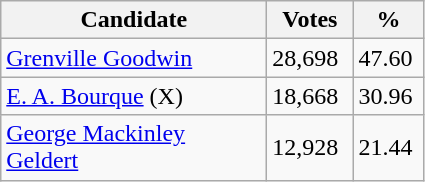<table class="wikitable">
<tr>
<th style="width: 170px">Candidate</th>
<th style="width: 50px">Votes</th>
<th style="width: 40px">%</th>
</tr>
<tr>
<td><a href='#'>Grenville Goodwin</a></td>
<td>28,698</td>
<td>47.60</td>
</tr>
<tr>
<td><a href='#'>E. A. Bourque</a> (X)</td>
<td>18,668</td>
<td>30.96</td>
</tr>
<tr>
<td><a href='#'>George Mackinley Geldert</a></td>
<td>12,928</td>
<td>21.44</td>
</tr>
</table>
